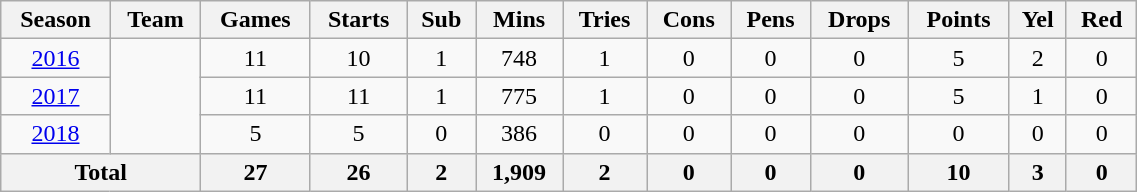<table class="wikitable" style="text-align:center; width:60%;">
<tr>
<th>Season</th>
<th>Team</th>
<th>Games</th>
<th>Starts</th>
<th>Sub</th>
<th>Mins</th>
<th>Tries</th>
<th>Cons</th>
<th>Pens</th>
<th>Drops</th>
<th>Points</th>
<th>Yel</th>
<th>Red</th>
</tr>
<tr>
<td><a href='#'>2016</a></td>
<td rowspan="3"></td>
<td>11</td>
<td>10</td>
<td>1</td>
<td>748</td>
<td>1</td>
<td>0</td>
<td>0</td>
<td>0</td>
<td>5</td>
<td>2</td>
<td>0</td>
</tr>
<tr>
<td><a href='#'>2017</a></td>
<td>11</td>
<td>11</td>
<td>1</td>
<td>775</td>
<td>1</td>
<td>0</td>
<td>0</td>
<td>0</td>
<td>5</td>
<td>1</td>
<td>0</td>
</tr>
<tr>
<td><a href='#'>2018</a></td>
<td>5</td>
<td>5</td>
<td>0</td>
<td>386</td>
<td>0</td>
<td>0</td>
<td>0</td>
<td>0</td>
<td>0</td>
<td>0</td>
<td>0</td>
</tr>
<tr>
<th colspan="2">Total</th>
<th>27</th>
<th>26</th>
<th>2</th>
<th>1,909</th>
<th>2</th>
<th>0</th>
<th>0</th>
<th>0</th>
<th>10</th>
<th>3</th>
<th>0</th>
</tr>
</table>
